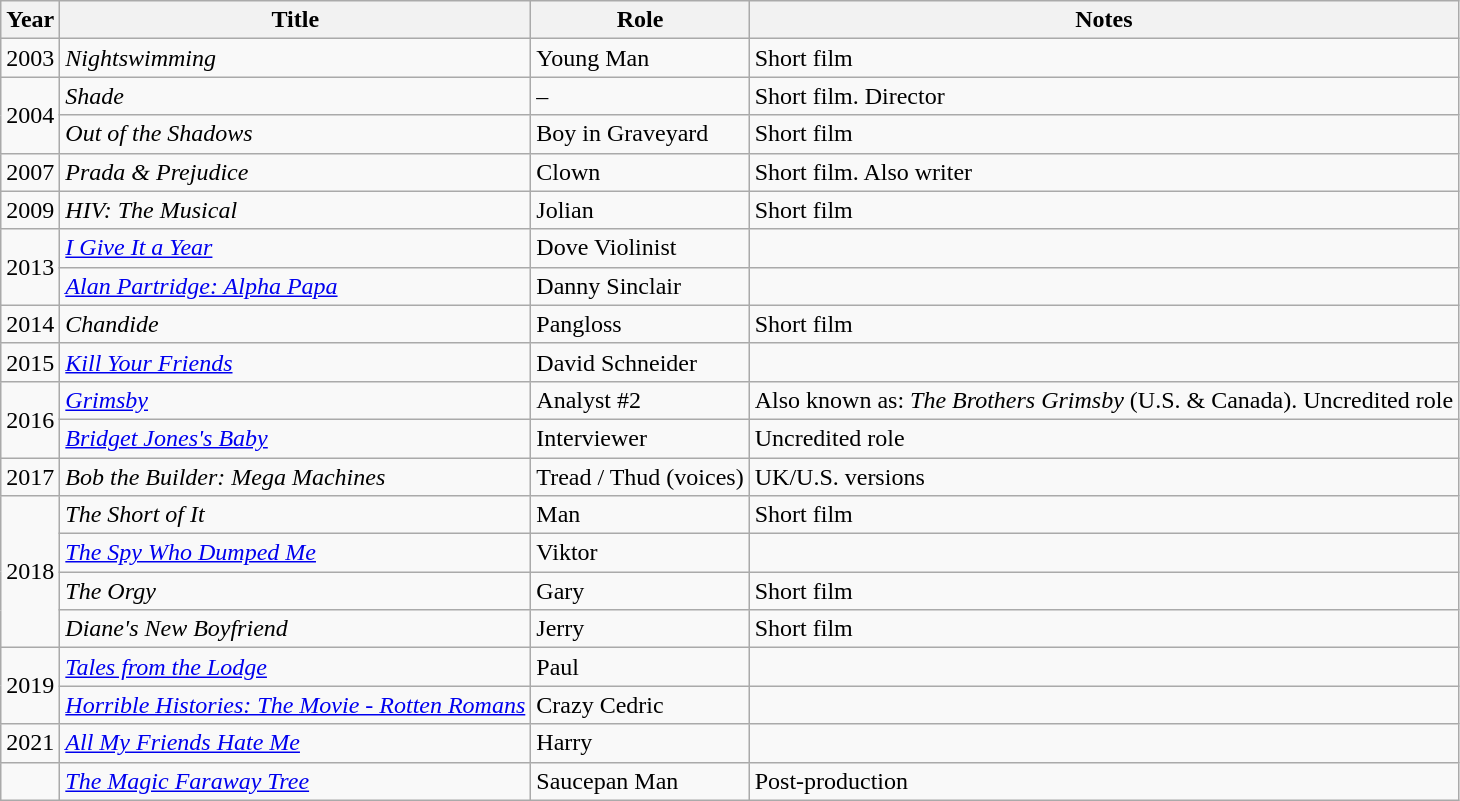<table class="wikitable sortable">
<tr>
<th>Year</th>
<th>Title</th>
<th>Role</th>
<th class="unsortable">Notes</th>
</tr>
<tr>
<td>2003</td>
<td><em>Nightswimming</em></td>
<td>Young Man</td>
<td>Short film</td>
</tr>
<tr>
<td rowspan="2">2004</td>
<td><em>Shade</em></td>
<td>–</td>
<td>Short film. Director</td>
</tr>
<tr>
<td><em>Out of the Shadows</em></td>
<td>Boy in Graveyard</td>
<td>Short film</td>
</tr>
<tr>
<td>2007</td>
<td><em>Prada & Prejudice</em></td>
<td>Clown</td>
<td>Short film. Also writer</td>
</tr>
<tr>
<td>2009</td>
<td><em>HIV: The Musical</em></td>
<td>Jolian</td>
<td>Short film</td>
</tr>
<tr>
<td rowspan="2">2013</td>
<td><em><a href='#'>I Give It a Year</a></em></td>
<td>Dove Violinist</td>
<td></td>
</tr>
<tr>
<td><em><a href='#'>Alan Partridge: Alpha Papa</a></em></td>
<td>Danny Sinclair</td>
<td></td>
</tr>
<tr>
<td>2014</td>
<td><em>Chandide</em></td>
<td>Pangloss</td>
<td>Short film</td>
</tr>
<tr>
<td>2015</td>
<td><em><a href='#'>Kill Your Friends</a></em></td>
<td>David Schneider</td>
<td></td>
</tr>
<tr>
<td rowspan="2">2016</td>
<td><em><a href='#'>Grimsby</a></em></td>
<td>Analyst #2</td>
<td>Also known as: <em>The Brothers Grimsby</em> (U.S. & Canada). Uncredited role</td>
</tr>
<tr>
<td><em><a href='#'>Bridget Jones's Baby</a></em></td>
<td>Interviewer</td>
<td>Uncredited role</td>
</tr>
<tr>
<td>2017</td>
<td><em>Bob the Builder: Mega Machines</em></td>
<td>Tread / Thud (voices)</td>
<td>UK/U.S. versions</td>
</tr>
<tr>
<td rowspan="4">2018</td>
<td><em>The Short of It</em></td>
<td>Man</td>
<td>Short film</td>
</tr>
<tr>
<td><em><a href='#'>The Spy Who Dumped Me</a></em></td>
<td>Viktor</td>
<td></td>
</tr>
<tr>
<td><em>The Orgy</em></td>
<td>Gary</td>
<td>Short film</td>
</tr>
<tr>
<td><em>Diane's New Boyfriend</em></td>
<td>Jerry</td>
<td>Short film</td>
</tr>
<tr>
<td rowspan="2">2019</td>
<td><em><a href='#'>Tales from the Lodge</a></em></td>
<td>Paul</td>
<td></td>
</tr>
<tr>
<td><em><a href='#'>Horrible Histories: The Movie - Rotten Romans</a></em></td>
<td>Crazy Cedric</td>
<td></td>
</tr>
<tr>
<td>2021</td>
<td><em><a href='#'>All My Friends Hate Me</a></em></td>
<td>Harry</td>
<td></td>
</tr>
<tr>
<td></td>
<td><em><a href='#'>The Magic Faraway Tree</a></em></td>
<td>Saucepan Man</td>
<td>Post-production</td>
</tr>
</table>
